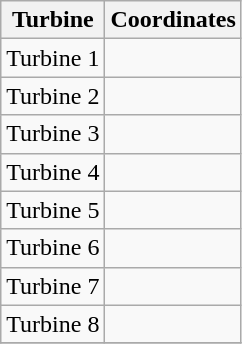<table class="wikitable">
<tr>
<th>Turbine</th>
<th>Coordinates</th>
</tr>
<tr>
<td>Turbine 1</td>
<td></td>
</tr>
<tr>
<td>Turbine 2</td>
<td></td>
</tr>
<tr>
<td>Turbine 3</td>
<td></td>
</tr>
<tr>
<td>Turbine 4</td>
<td></td>
</tr>
<tr>
<td>Turbine 5</td>
<td></td>
</tr>
<tr>
<td>Turbine 6</td>
<td></td>
</tr>
<tr>
<td>Turbine 7</td>
<td></td>
</tr>
<tr>
<td>Turbine 8</td>
<td></td>
</tr>
<tr>
</tr>
</table>
